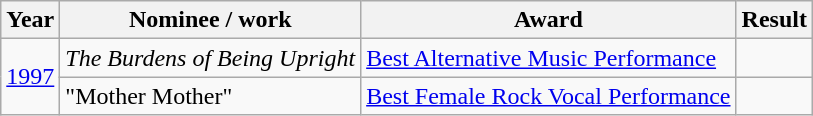<table class="wikitable">
<tr>
<th>Year</th>
<th>Nominee / work</th>
<th>Award</th>
<th>Result</th>
</tr>
<tr>
<td rowspan="2"><a href='#'>1997</a></td>
<td><em>The Burdens of Being Upright</em></td>
<td><a href='#'>Best Alternative Music Performance</a></td>
<td></td>
</tr>
<tr>
<td>"Mother Mother"</td>
<td><a href='#'>Best Female Rock Vocal Performance</a></td>
<td></td>
</tr>
</table>
